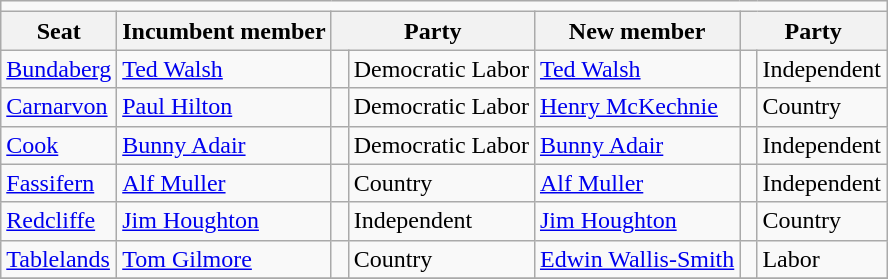<table class="wikitable">
<tr>
<td colspan=7></td>
</tr>
<tr>
<th>Seat</th>
<th>Incumbent member</th>
<th colspan=2>Party</th>
<th>New member</th>
<th colspan=2>Party</th>
</tr>
<tr>
<td><a href='#'>Bundaberg</a></td>
<td><a href='#'>Ted Walsh</a></td>
<td> </td>
<td>Democratic Labor</td>
<td><a href='#'>Ted Walsh</a></td>
<td> </td>
<td>Independent</td>
</tr>
<tr>
<td><a href='#'>Carnarvon</a></td>
<td><a href='#'>Paul Hilton</a></td>
<td> </td>
<td>Democratic Labor</td>
<td><a href='#'>Henry McKechnie</a></td>
<td> </td>
<td>Country</td>
</tr>
<tr>
<td><a href='#'>Cook</a></td>
<td><a href='#'>Bunny Adair</a></td>
<td> </td>
<td>Democratic Labor</td>
<td><a href='#'>Bunny Adair</a></td>
<td> </td>
<td>Independent</td>
</tr>
<tr>
<td><a href='#'>Fassifern</a></td>
<td><a href='#'>Alf Muller</a></td>
<td> </td>
<td>Country</td>
<td><a href='#'>Alf Muller</a></td>
<td> </td>
<td>Independent</td>
</tr>
<tr>
<td><a href='#'>Redcliffe</a></td>
<td><a href='#'>Jim Houghton</a></td>
<td> </td>
<td>Independent</td>
<td><a href='#'>Jim Houghton</a></td>
<td> </td>
<td>Country</td>
</tr>
<tr>
<td><a href='#'>Tablelands</a></td>
<td><a href='#'>Tom Gilmore</a></td>
<td> </td>
<td>Country</td>
<td><a href='#'>Edwin Wallis-Smith</a></td>
<td> </td>
<td>Labor</td>
</tr>
<tr>
</tr>
</table>
